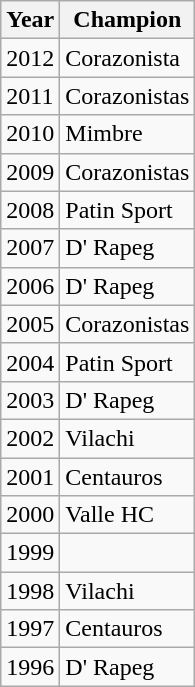<table class="wikitable">
<tr>
<th>Year</th>
<th>Champion</th>
</tr>
<tr>
<td>2012</td>
<td>Corazonista</td>
</tr>
<tr>
<td>2011</td>
<td>Corazonistas</td>
</tr>
<tr>
<td>2010</td>
<td>Mimbre</td>
</tr>
<tr>
<td>2009</td>
<td>Corazonistas</td>
</tr>
<tr>
<td>2008</td>
<td>Patin Sport</td>
</tr>
<tr>
<td>2007</td>
<td>D' Rapeg</td>
</tr>
<tr>
<td>2006</td>
<td>D' Rapeg</td>
</tr>
<tr>
<td>2005</td>
<td>Corazonistas</td>
</tr>
<tr>
<td>2004</td>
<td>Patin Sport</td>
</tr>
<tr>
<td>2003</td>
<td>D' Rapeg</td>
</tr>
<tr>
<td>2002</td>
<td>Vilachi</td>
</tr>
<tr>
<td>2001</td>
<td>Centauros</td>
</tr>
<tr>
<td>2000</td>
<td>Valle HC</td>
</tr>
<tr>
<td>1999</td>
<td></td>
</tr>
<tr>
<td>1998</td>
<td>Vilachi</td>
</tr>
<tr>
<td>1997</td>
<td>Centauros</td>
</tr>
<tr>
<td>1996</td>
<td>D' Rapeg</td>
</tr>
</table>
